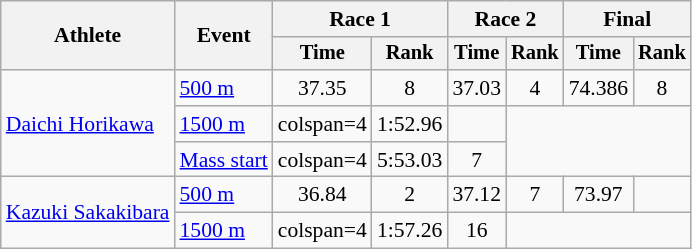<table class="wikitable" style="font-size:90%">
<tr>
<th rowspan=2>Athlete</th>
<th rowspan=2>Event</th>
<th colspan=2>Race 1</th>
<th colspan=2>Race 2</th>
<th colspan=2>Final</th>
</tr>
<tr style="font-size:95%">
<th>Time</th>
<th>Rank</th>
<th>Time</th>
<th>Rank</th>
<th>Time</th>
<th>Rank</th>
</tr>
<tr align=center>
<td align=left rowspan=3><a href='#'>Daichi Horikawa</a></td>
<td align=left><a href='#'>500 m</a></td>
<td>37.35</td>
<td>8</td>
<td>37.03</td>
<td>4</td>
<td>74.386</td>
<td>8</td>
</tr>
<tr align=center>
<td align=left><a href='#'>1500 m</a></td>
<td>colspan=4 </td>
<td>1:52.96</td>
<td></td>
</tr>
<tr align=center>
<td align=left><a href='#'>Mass start</a></td>
<td>colspan=4 </td>
<td>5:53.03</td>
<td>7</td>
</tr>
<tr align=center>
<td align=left rowspan=2><a href='#'>Kazuki Sakakibara</a></td>
<td align=left><a href='#'>500 m</a></td>
<td>36.84</td>
<td>2</td>
<td>37.12</td>
<td>7</td>
<td>73.97</td>
<td></td>
</tr>
<tr align=center>
<td align=left><a href='#'>1500 m</a></td>
<td>colspan=4 </td>
<td>1:57.26</td>
<td>16</td>
</tr>
</table>
